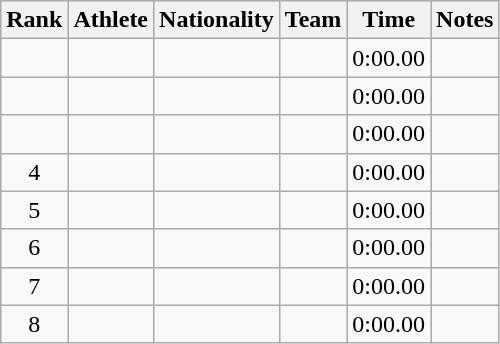<table class="wikitable sortable plainrowheaders" style="text-align:center">
<tr>
<th scope="col">Rank</th>
<th scope="col">Athlete</th>
<th scope="col">Nationality</th>
<th scope="col">Team</th>
<th scope="col">Time</th>
<th scope="col">Notes</th>
</tr>
<tr>
<td></td>
<td align=left></td>
<td align=left></td>
<td></td>
<td>0:00.00</td>
<td></td>
</tr>
<tr>
<td></td>
<td align=left></td>
<td align=left></td>
<td></td>
<td>0:00.00</td>
<td></td>
</tr>
<tr>
<td></td>
<td align=left></td>
<td align=left></td>
<td></td>
<td>0:00.00</td>
<td></td>
</tr>
<tr>
<td>4</td>
<td align=left></td>
<td align=left></td>
<td></td>
<td>0:00.00</td>
<td></td>
</tr>
<tr>
<td>5</td>
<td align=left></td>
<td align=left></td>
<td></td>
<td>0:00.00</td>
<td></td>
</tr>
<tr>
<td>6</td>
<td align=left></td>
<td align=left></td>
<td></td>
<td>0:00.00</td>
<td></td>
</tr>
<tr>
<td>7</td>
<td align=left></td>
<td align=left></td>
<td></td>
<td>0:00.00</td>
<td></td>
</tr>
<tr>
<td>8</td>
<td align=left></td>
<td align=left></td>
<td></td>
<td>0:00.00</td>
<td></td>
</tr>
</table>
